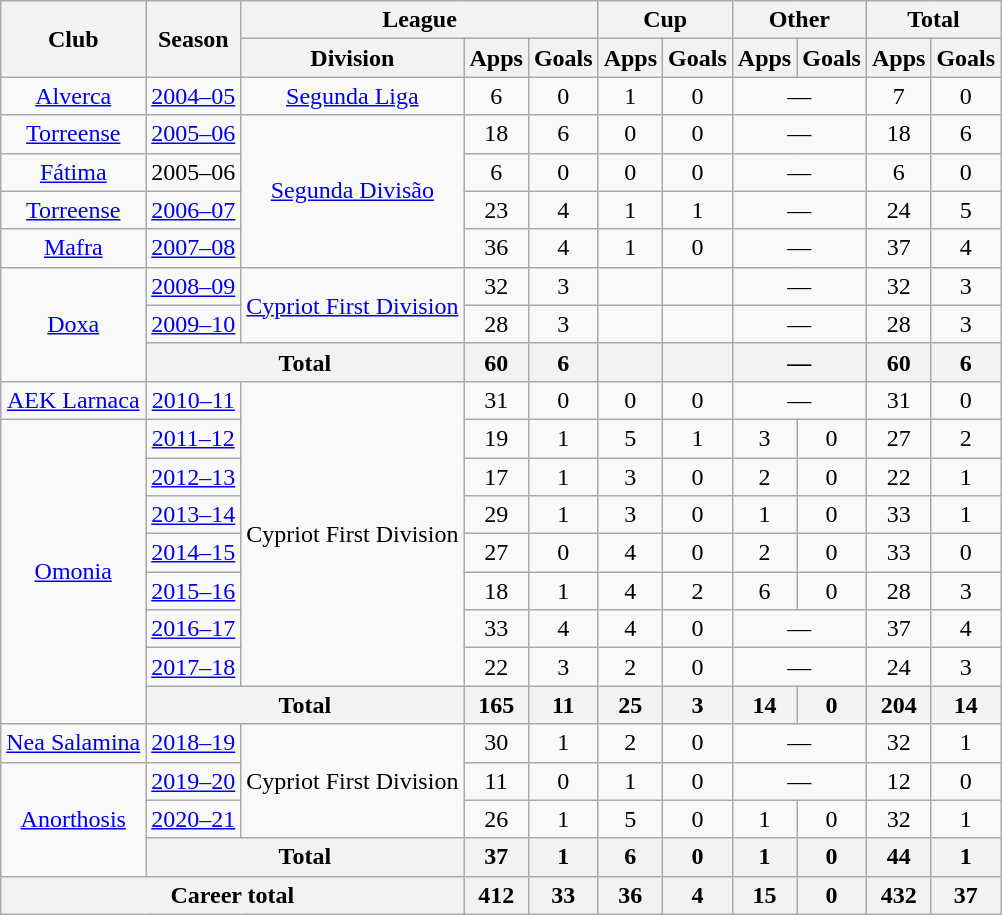<table class="wikitable" style="text-align: center;">
<tr>
<th rowspan="2">Club</th>
<th rowspan="2">Season</th>
<th colspan="3">League</th>
<th colspan="2">Cup</th>
<th colspan="2">Other</th>
<th colspan="2">Total</th>
</tr>
<tr>
<th>Division</th>
<th>Apps</th>
<th>Goals</th>
<th>Apps</th>
<th>Goals</th>
<th>Apps</th>
<th>Goals</th>
<th>Apps</th>
<th>Goals</th>
</tr>
<tr>
<td rowspan="1"><a href='#'>Alverca</a></td>
<td><a href='#'>2004–05</a></td>
<td><a href='#'>Segunda Liga</a></td>
<td>6</td>
<td>0</td>
<td>1</td>
<td>0</td>
<td colspan="2">—</td>
<td>7</td>
<td>0</td>
</tr>
<tr>
<td rowspan="1"><a href='#'>Torreense</a></td>
<td><a href='#'>2005–06</a></td>
<td rowspan="4"><a href='#'>Segunda Divisão</a></td>
<td>18</td>
<td>6</td>
<td>0</td>
<td>0</td>
<td colspan="2">—</td>
<td>18</td>
<td>6</td>
</tr>
<tr>
<td rowspan="1"><a href='#'>Fátima</a></td>
<td>2005–06</td>
<td>6</td>
<td>0</td>
<td>0</td>
<td>0</td>
<td colspan="2">—</td>
<td>6</td>
<td>0</td>
</tr>
<tr>
<td rowspan="1"><a href='#'>Torreense</a></td>
<td><a href='#'>2006–07</a></td>
<td>23</td>
<td>4</td>
<td>1</td>
<td>1</td>
<td colspan="2">—</td>
<td>24</td>
<td>5</td>
</tr>
<tr>
<td rowspan="1"><a href='#'>Mafra</a></td>
<td><a href='#'>2007–08</a></td>
<td>36</td>
<td>4</td>
<td>1</td>
<td>0</td>
<td colspan="2">—</td>
<td>37</td>
<td>4</td>
</tr>
<tr>
<td rowspan="3"><a href='#'>Doxa</a></td>
<td><a href='#'>2008–09</a></td>
<td rowspan="2"><a href='#'>Cypriot First Division</a></td>
<td>32</td>
<td>3</td>
<td></td>
<td></td>
<td colspan="2">—</td>
<td>32</td>
<td>3</td>
</tr>
<tr>
<td><a href='#'>2009–10</a></td>
<td>28</td>
<td>3</td>
<td></td>
<td></td>
<td colspan="2">—</td>
<td>28</td>
<td>3</td>
</tr>
<tr>
<th colspan="2">Total</th>
<th>60</th>
<th>6</th>
<th></th>
<th></th>
<th colspan="2">—</th>
<th>60</th>
<th>6</th>
</tr>
<tr>
<td><a href='#'>AEK Larnaca</a></td>
<td><a href='#'>2010–11</a></td>
<td rowspan="8">Cypriot First Division</td>
<td>31</td>
<td>0</td>
<td>0</td>
<td>0</td>
<td colspan="2">—</td>
<td>31</td>
<td>0</td>
</tr>
<tr>
<td rowspan="8"><a href='#'>Omonia</a></td>
<td><a href='#'>2011–12</a></td>
<td>19</td>
<td>1</td>
<td>5</td>
<td>1</td>
<td>3</td>
<td>0</td>
<td>27</td>
<td>2</td>
</tr>
<tr>
<td><a href='#'>2012–13</a></td>
<td>17</td>
<td>1</td>
<td>3</td>
<td>0</td>
<td>2</td>
<td>0</td>
<td>22</td>
<td>1</td>
</tr>
<tr>
<td><a href='#'>2013–14</a></td>
<td>29</td>
<td>1</td>
<td>3</td>
<td>0</td>
<td>1</td>
<td>0</td>
<td>33</td>
<td>1</td>
</tr>
<tr>
<td><a href='#'>2014–15</a></td>
<td>27</td>
<td>0</td>
<td>4</td>
<td>0</td>
<td>2</td>
<td>0</td>
<td>33</td>
<td>0</td>
</tr>
<tr>
<td><a href='#'>2015–16</a></td>
<td>18</td>
<td>1</td>
<td>4</td>
<td>2</td>
<td>6</td>
<td>0</td>
<td>28</td>
<td>3</td>
</tr>
<tr>
<td><a href='#'>2016–17</a></td>
<td>33</td>
<td>4</td>
<td>4</td>
<td>0</td>
<td colspan="2">—</td>
<td>37</td>
<td>4</td>
</tr>
<tr>
<td><a href='#'>2017–18</a></td>
<td>22</td>
<td>3</td>
<td>2</td>
<td>0</td>
<td colspan="2">—</td>
<td>24</td>
<td>3</td>
</tr>
<tr>
<th colspan="2">Total</th>
<th>165</th>
<th>11</th>
<th>25</th>
<th>3</th>
<th>14</th>
<th>0</th>
<th>204</th>
<th>14</th>
</tr>
<tr>
<td><a href='#'>Nea Salamina</a></td>
<td><a href='#'>2018–19</a></td>
<td rowspan="3">Cypriot First Division</td>
<td>30</td>
<td>1</td>
<td>2</td>
<td>0</td>
<td colspan="2">—</td>
<td>32</td>
<td>1</td>
</tr>
<tr>
<td rowspan="3"><a href='#'>Anorthosis</a></td>
<td><a href='#'>2019–20</a></td>
<td>11</td>
<td>0</td>
<td>1</td>
<td>0</td>
<td colspan="2">—</td>
<td>12</td>
<td>0</td>
</tr>
<tr>
<td><a href='#'>2020–21</a></td>
<td>26</td>
<td>1</td>
<td>5</td>
<td>0</td>
<td>1</td>
<td>0</td>
<td>32</td>
<td>1</td>
</tr>
<tr>
<th colspan="2">Total</th>
<th>37</th>
<th>1</th>
<th>6</th>
<th>0</th>
<th>1</th>
<th>0</th>
<th>44</th>
<th>1</th>
</tr>
<tr>
<th colspan="3">Career total</th>
<th>412</th>
<th>33</th>
<th>36</th>
<th>4</th>
<th>15</th>
<th>0</th>
<th>432</th>
<th>37</th>
</tr>
</table>
